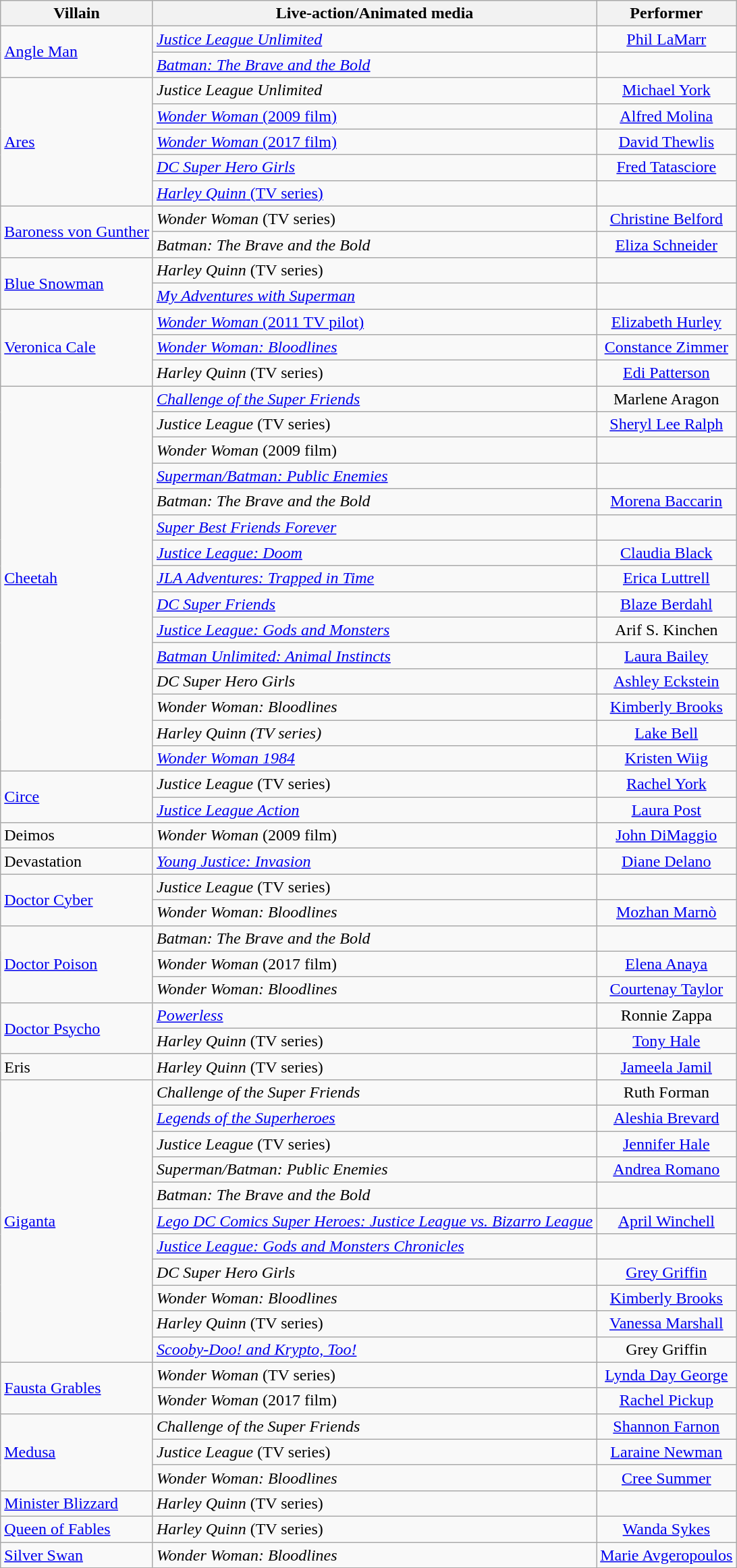<table class="wikitable">
<tr>
<th>Villain</th>
<th>Live-action/Animated media</th>
<th>Performer</th>
</tr>
<tr>
<td rowspan="2"><a href='#'>Angle Man</a></td>
<td><em><a href='#'>Justice League Unlimited</a></em></td>
<td align="center"><a href='#'>Phil LaMarr</a></td>
</tr>
<tr>
<td><em><a href='#'>Batman: The Brave and the Bold</a></em></td>
<td></td>
</tr>
<tr>
<td rowspan="5"><a href='#'>Ares</a></td>
<td><em>Justice League Unlimited</em></td>
<td align="center"><a href='#'>Michael York</a></td>
</tr>
<tr>
<td><a href='#'><em>Wonder Woman</em> (2009 film)</a></td>
<td align="center"><a href='#'>Alfred Molina</a></td>
</tr>
<tr>
<td><a href='#'><em>Wonder Woman</em> (2017 film)</a></td>
<td align="center"><a href='#'>David Thewlis</a></td>
</tr>
<tr>
<td><em><a href='#'>DC Super Hero Girls</a></em></td>
<td align="center"><a href='#'>Fred Tatasciore</a></td>
</tr>
<tr>
<td><a href='#'><em>Harley Quinn</em> (TV series)</a></td>
<td></td>
</tr>
<tr>
<td rowspan="2"><a href='#'>Baroness von Gunther</a></td>
<td><em>Wonder Woman</em> (TV series)</td>
<td align="center"><a href='#'>Christine Belford</a></td>
</tr>
<tr>
<td><em>Batman: The Brave and the Bold</em></td>
<td align="center"><a href='#'>Eliza Schneider</a></td>
</tr>
<tr>
<td rowspan="2"><a href='#'>Blue Snowman</a></td>
<td><em>Harley Quinn</em> (TV series)</td>
<td></td>
</tr>
<tr>
<td><em><a href='#'>My Adventures with Superman</a></em></td>
<td></td>
</tr>
<tr>
<td rowspan="3"><a href='#'>Veronica Cale</a></td>
<td><a href='#'><em>Wonder Woman</em> (2011 TV pilot)</a></td>
<td align="center"><a href='#'>Elizabeth Hurley</a></td>
</tr>
<tr>
<td><em><a href='#'>Wonder Woman: Bloodlines</a></em></td>
<td align="center"><a href='#'>Constance Zimmer</a></td>
</tr>
<tr>
<td><em>Harley Quinn</em> (TV series)</td>
<td align="center"><a href='#'>Edi Patterson</a></td>
</tr>
<tr>
<td rowspan="15"><a href='#'>Cheetah</a></td>
<td><em><a href='#'>Challenge of the Super Friends</a></em></td>
<td align="center">Marlene Aragon</td>
</tr>
<tr>
<td><em>Justice League</em> (TV series)</td>
<td align="center"><a href='#'>Sheryl Lee Ralph</a></td>
</tr>
<tr>
<td><em>Wonder Woman</em> (2009 film)</td>
<td></td>
</tr>
<tr>
<td><em><a href='#'>Superman/Batman: Public Enemies</a></em></td>
<td></td>
</tr>
<tr>
<td><em>Batman: The Brave and the Bold</em></td>
<td align="center"><a href='#'>Morena Baccarin</a></td>
</tr>
<tr>
<td><em><a href='#'>Super Best Friends Forever</a></em></td>
<td></td>
</tr>
<tr>
<td><em><a href='#'>Justice League: Doom</a></em></td>
<td align="center"><a href='#'>Claudia Black</a></td>
</tr>
<tr>
<td><em><a href='#'>JLA Adventures: Trapped in Time</a></em></td>
<td align="center"><a href='#'>Erica Luttrell</a></td>
</tr>
<tr>
<td><em><a href='#'>DC Super Friends</a></em></td>
<td align="center"><a href='#'>Blaze Berdahl</a></td>
</tr>
<tr>
<td><em><a href='#'>Justice League: Gods and Monsters</a></em></td>
<td align="center">Arif S. Kinchen</td>
</tr>
<tr>
<td><em><a href='#'>Batman Unlimited: Animal Instincts</a></em></td>
<td align="center"><a href='#'>Laura Bailey</a></td>
</tr>
<tr>
<td><em>DC Super Hero Girls</em></td>
<td align="center"><a href='#'>Ashley Eckstein</a></td>
</tr>
<tr>
<td><em>Wonder Woman: Bloodlines</em></td>
<td align="center"><a href='#'>Kimberly Brooks</a></td>
</tr>
<tr>
<td><em>Harley Quinn (TV series)</em></td>
<td align="center"><a href='#'>Lake Bell</a></td>
</tr>
<tr>
<td><em><a href='#'>Wonder Woman 1984</a></em></td>
<td align="center"><a href='#'>Kristen Wiig</a></td>
</tr>
<tr>
<td rowspan="2"><a href='#'>Circe</a></td>
<td><em>Justice League</em> (TV series)</td>
<td align="center"><a href='#'>Rachel York</a></td>
</tr>
<tr>
<td><em><a href='#'>Justice League Action</a></em></td>
<td align="center"><a href='#'>Laura Post</a></td>
</tr>
<tr>
<td>Deimos</td>
<td><em>Wonder Woman</em> (2009 film)</td>
<td align="center"><a href='#'>John DiMaggio</a></td>
</tr>
<tr>
<td>Devastation</td>
<td><em><a href='#'>Young Justice: Invasion</a></em></td>
<td align="center"><a href='#'>Diane Delano</a></td>
</tr>
<tr>
<td rowspan="2"><a href='#'>Doctor Cyber</a></td>
<td><em>Justice League</em> (TV series)</td>
<td></td>
</tr>
<tr>
<td><em>Wonder Woman: Bloodlines</em></td>
<td align="center"><a href='#'>Mozhan Marnò</a></td>
</tr>
<tr>
<td rowspan="3"><a href='#'>Doctor Poison</a></td>
<td><em>Batman: The Brave and the Bold</em></td>
<td></td>
</tr>
<tr>
<td><em>Wonder Woman</em> (2017 film)</td>
<td align="center"><a href='#'>Elena Anaya</a></td>
</tr>
<tr>
<td><em>Wonder Woman: Bloodlines</em></td>
<td align="center"><a href='#'>Courtenay Taylor</a></td>
</tr>
<tr>
<td rowspan="2"><a href='#'>Doctor Psycho</a></td>
<td><em><a href='#'>Powerless</a></em></td>
<td align="center">Ronnie Zappa</td>
</tr>
<tr>
<td><em>Harley Quinn</em> (TV series)</td>
<td align="center"><a href='#'>Tony Hale</a></td>
</tr>
<tr>
<td>Eris</td>
<td><em>Harley Quinn</em> (TV series)</td>
<td align="center"><a href='#'>Jameela Jamil</a></td>
</tr>
<tr>
<td rowspan="11"><a href='#'>Giganta</a></td>
<td><em>Challenge of the Super Friends</em></td>
<td align="center">Ruth Forman</td>
</tr>
<tr>
<td><em><a href='#'>Legends of the Superheroes</a></em></td>
<td align="center"><a href='#'>Aleshia Brevard</a></td>
</tr>
<tr>
<td><em>Justice League</em> (TV series)</td>
<td align="center"><a href='#'>Jennifer Hale</a></td>
</tr>
<tr>
<td><em>Superman/Batman: Public Enemies</em></td>
<td align="center"><a href='#'>Andrea Romano</a></td>
</tr>
<tr>
<td><em>Batman: The Brave and the Bold</em></td>
<td></td>
</tr>
<tr>
<td><em><a href='#'>Lego DC Comics Super Heroes: Justice League vs. Bizarro League</a></em></td>
<td align="center"><a href='#'>April Winchell</a></td>
</tr>
<tr>
<td><em><a href='#'>Justice League: Gods and Monsters Chronicles</a></em></td>
<td></td>
</tr>
<tr>
<td><em>DC Super Hero Girls</em></td>
<td align="center"><a href='#'>Grey Griffin</a></td>
</tr>
<tr>
<td><em>Wonder Woman: Bloodlines</em></td>
<td align="center"><a href='#'>Kimberly Brooks</a></td>
</tr>
<tr>
<td><em>Harley Quinn</em> (TV series)</td>
<td align="center"><a href='#'>Vanessa Marshall</a></td>
</tr>
<tr>
<td><em><a href='#'>Scooby-Doo! and Krypto, Too!</a></em></td>
<td align="center">Grey Griffin</td>
</tr>
<tr>
<td rowspan="2"><a href='#'>Fausta Grables</a></td>
<td><em>Wonder Woman</em> (TV series)</td>
<td align="center"><a href='#'>Lynda Day George</a></td>
</tr>
<tr>
<td><em>Wonder Woman</em> (2017 film)</td>
<td align="center"><a href='#'>Rachel Pickup</a></td>
</tr>
<tr>
<td rowspan="3"><a href='#'>Medusa</a></td>
<td><em>Challenge of the Super Friends</em></td>
<td align="center"><a href='#'>Shannon Farnon</a></td>
</tr>
<tr>
<td><em>Justice League</em> (TV series)</td>
<td align="center"><a href='#'>Laraine Newman</a></td>
</tr>
<tr>
<td><em>Wonder Woman: Bloodlines</em></td>
<td align="center"><a href='#'>Cree Summer</a></td>
</tr>
<tr>
<td><a href='#'>Minister Blizzard</a></td>
<td><em>Harley Quinn</em> (TV series)</td>
<td></td>
</tr>
<tr>
<td><a href='#'>Queen of Fables</a></td>
<td><em>Harley Quinn</em> (TV series)</td>
<td align="center"><a href='#'>Wanda Sykes</a></td>
</tr>
<tr>
<td><a href='#'>Silver Swan</a></td>
<td><em>Wonder Woman: Bloodlines</em></td>
<td align="center"><a href='#'>Marie Avgeropoulos</a></td>
</tr>
</table>
